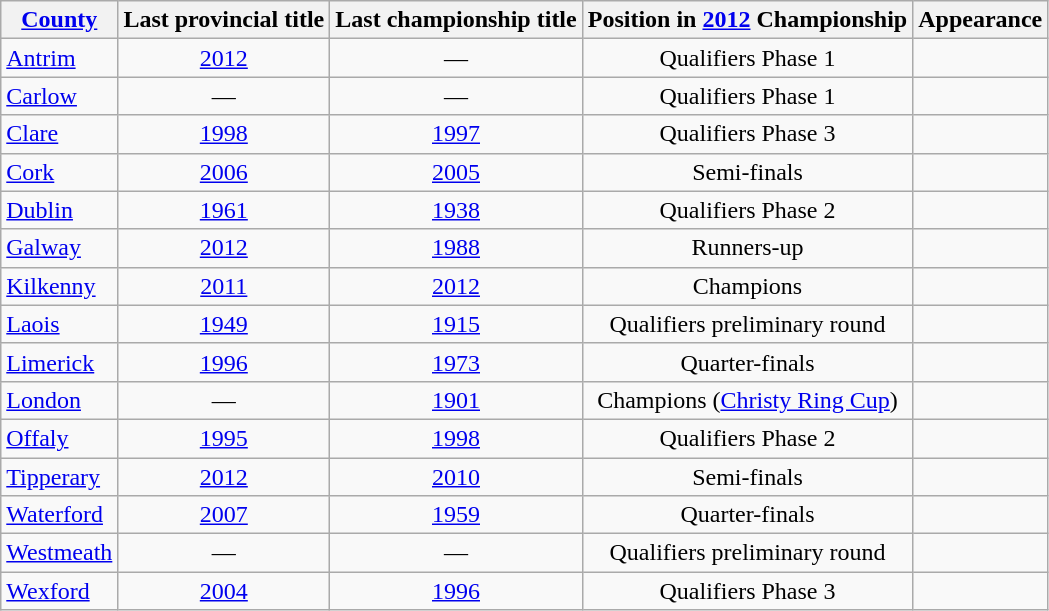<table class="wikitable sortable" style="text-align:center">
<tr>
<th><a href='#'>County</a></th>
<th>Last provincial title</th>
<th>Last championship title</th>
<th>Position in <a href='#'>2012</a> Championship</th>
<th>Appearance</th>
</tr>
<tr>
<td style="text-align:left"> <a href='#'>Antrim</a></td>
<td><a href='#'>2012</a></td>
<td>—</td>
<td>Qualifiers Phase 1</td>
<td></td>
</tr>
<tr>
<td style="text-align:left"> <a href='#'>Carlow</a></td>
<td>—</td>
<td>—</td>
<td>Qualifiers Phase 1</td>
<td></td>
</tr>
<tr>
<td style="text-align:left"> <a href='#'>Clare</a></td>
<td><a href='#'>1998</a></td>
<td><a href='#'>1997</a></td>
<td>Qualifiers Phase 3</td>
<td></td>
</tr>
<tr>
<td style="text-align:left"> <a href='#'>Cork</a></td>
<td><a href='#'>2006</a></td>
<td><a href='#'>2005</a></td>
<td>Semi-finals</td>
<td></td>
</tr>
<tr>
<td style="text-align:left"> <a href='#'>Dublin</a></td>
<td><a href='#'>1961</a></td>
<td><a href='#'>1938</a></td>
<td>Qualifiers Phase 2</td>
<td></td>
</tr>
<tr>
<td style="text-align:left"> <a href='#'>Galway</a></td>
<td><a href='#'>2012</a></td>
<td><a href='#'>1988</a></td>
<td>Runners-up</td>
<td></td>
</tr>
<tr>
<td style="text-align:left"> <a href='#'>Kilkenny</a></td>
<td><a href='#'>2011</a></td>
<td><a href='#'>2012</a></td>
<td>Champions</td>
<td></td>
</tr>
<tr>
<td style="text-align:left"> <a href='#'>Laois</a></td>
<td><a href='#'>1949</a></td>
<td><a href='#'>1915</a></td>
<td>Qualifiers preliminary round</td>
<td></td>
</tr>
<tr>
<td style="text-align:left"> <a href='#'>Limerick</a></td>
<td><a href='#'>1996</a></td>
<td><a href='#'>1973</a></td>
<td>Quarter-finals</td>
<td></td>
</tr>
<tr>
<td style="text-align:left"> <a href='#'>London</a></td>
<td>—</td>
<td><a href='#'>1901</a></td>
<td>Champions (<a href='#'>Christy Ring Cup</a>)</td>
<td></td>
</tr>
<tr>
<td style="text-align:left"> <a href='#'>Offaly</a></td>
<td><a href='#'>1995</a></td>
<td><a href='#'>1998</a></td>
<td>Qualifiers Phase 2</td>
<td></td>
</tr>
<tr>
<td style="text-align:left"> <a href='#'>Tipperary</a></td>
<td><a href='#'>2012</a></td>
<td><a href='#'>2010</a></td>
<td>Semi-finals</td>
<td></td>
</tr>
<tr>
<td style="text-align:left"> <a href='#'>Waterford</a></td>
<td><a href='#'>2007</a></td>
<td><a href='#'>1959</a></td>
<td>Quarter-finals</td>
<td></td>
</tr>
<tr>
<td style="text-align:left"> <a href='#'>Westmeath</a></td>
<td>—</td>
<td>—</td>
<td>Qualifiers preliminary round</td>
<td></td>
</tr>
<tr>
<td style="text-align:left"> <a href='#'>Wexford</a></td>
<td><a href='#'>2004</a></td>
<td><a href='#'>1996</a></td>
<td>Qualifiers Phase 3</td>
<td></td>
</tr>
</table>
